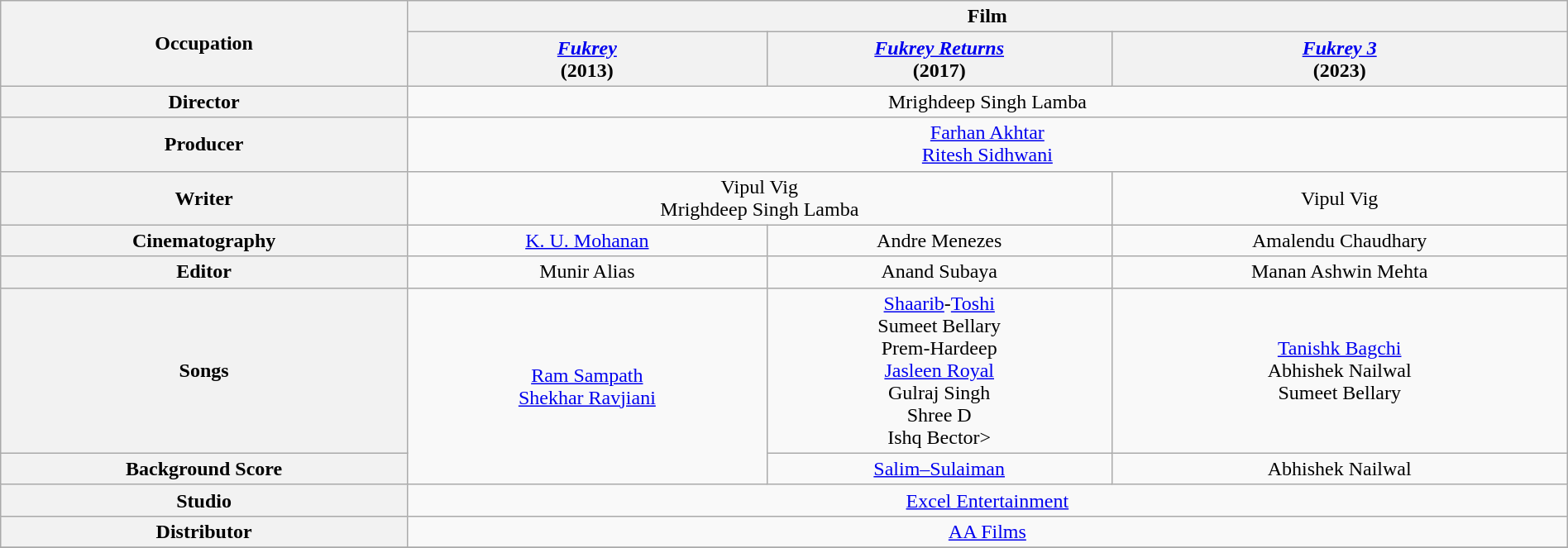<table class="wikitable" style="text-align:center;" width="100%">
<tr>
<th rowspan="2">Occupation</th>
<th colspan="3">Film</th>
</tr>
<tr>
<th width:10%;"><em><a href='#'>Fukrey</a></em> <br>(2013)</th>
<th width:10%;"><em><a href='#'>Fukrey Returns</a></em> <br>(2017)</th>
<th width:10%;"><em><a href='#'>Fukrey 3</a></em>  <br>(2023)</th>
</tr>
<tr>
<th>Director</th>
<td colspan=3>Mrighdeep Singh Lamba</td>
</tr>
<tr>
<th>Producer</th>
<td colspan=3><a href='#'>Farhan Akhtar</a><br><a href='#'>Ritesh Sidhwani</a></td>
</tr>
<tr>
<th>Writer</th>
<td colspan=2>Vipul Vig<br>Mrighdeep Singh Lamba</td>
<td>Vipul Vig</td>
</tr>
<tr>
<th>Cinematography</th>
<td><a href='#'>K. U. Mohanan</a></td>
<td>Andre Menezes</td>
<td>Amalendu Chaudhary</td>
</tr>
<tr>
<th>Editor</th>
<td>Munir Alias</td>
<td>Anand Subaya</td>
<td>Manan Ashwin Mehta</td>
</tr>
<tr>
<th>Songs</th>
<td rowspan=2><a href='#'>Ram Sampath</a><br><a href='#'>Shekhar Ravjiani</a></td>
<td><a href='#'>Shaarib</a>-<a href='#'>Toshi</a><br>Sumeet Bellary<br>Prem-Hardeep<br><a href='#'>Jasleen Royal</a><br>Gulraj Singh<br>Shree D<br>Ishq Bector></td>
<td><a href='#'>Tanishk Bagchi</a><br>Abhishek Nailwal<br>Sumeet Bellary</td>
</tr>
<tr>
<th>Background Score</th>
<td><a href='#'>Salim–Sulaiman</a></td>
<td>Abhishek Nailwal</td>
</tr>
<tr>
<th>Studio</th>
<td colspan=3><a href='#'>Excel Entertainment</a></td>
</tr>
<tr>
<th>Distributor</th>
<td colspan=3><a href='#'>AA Films</a></td>
</tr>
<tr>
</tr>
</table>
